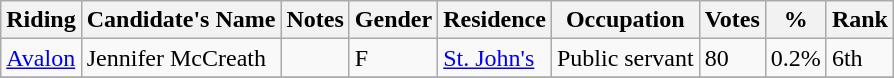<table class="wikitable sortable">
<tr>
<th>Riding<br></th>
<th>Candidate's Name</th>
<th>Notes</th>
<th>Gender</th>
<th>Residence</th>
<th>Occupation</th>
<th>Votes</th>
<th>%</th>
<th>Rank</th>
</tr>
<tr>
<td><a href='#'>Avalon</a></td>
<td>Jennifer McCreath</td>
<td></td>
<td>F</td>
<td><a href='#'>St. John's</a></td>
<td>Public servant</td>
<td>80</td>
<td>0.2%</td>
<td>6th</td>
</tr>
<tr>
</tr>
</table>
